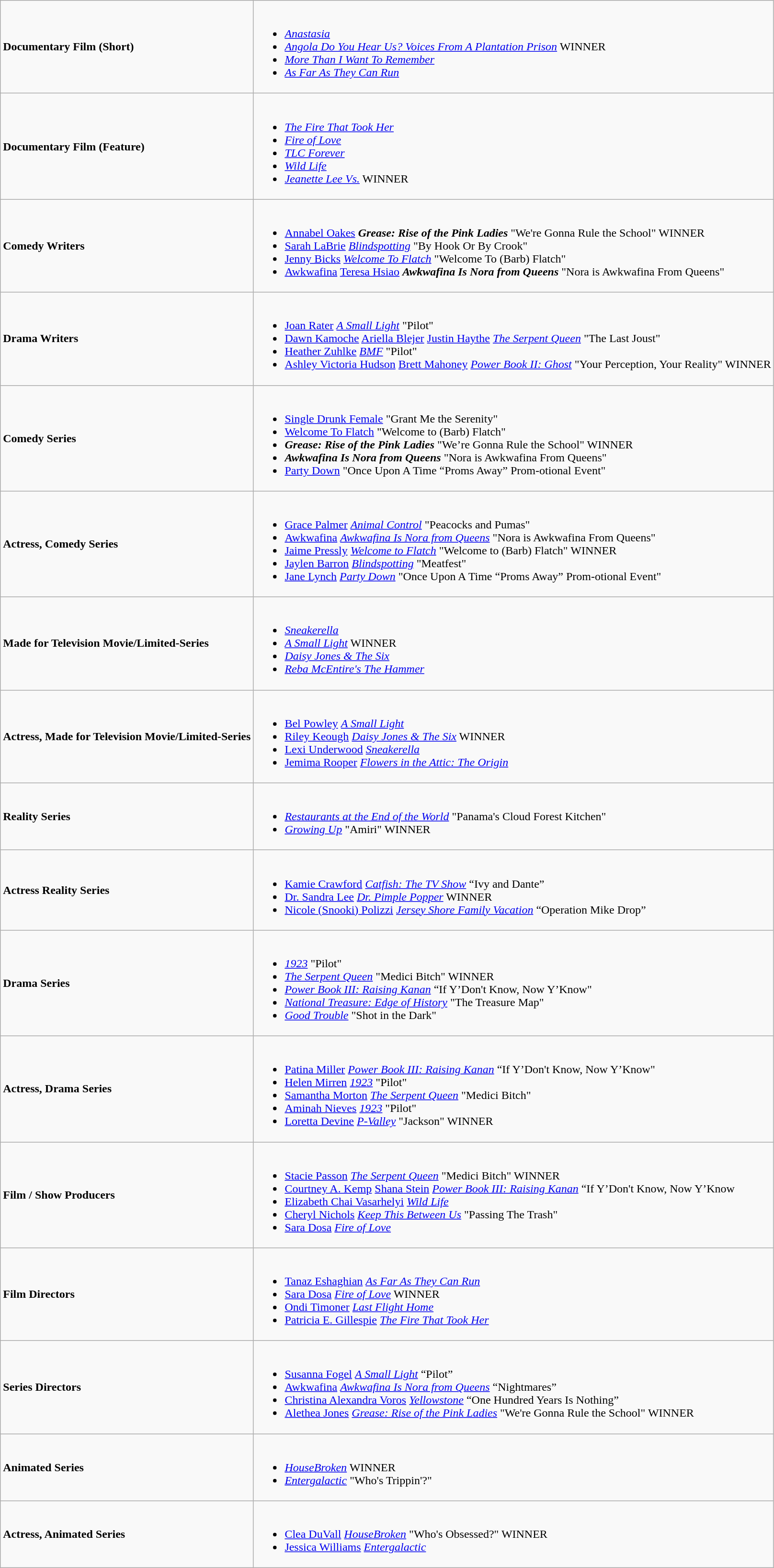<table class="wikitable"1>
<tr>
<td><strong>Documentary Film (Short)</strong></td>
<td><br><ul><li><em><a href='#'>Anastasia</a></em></li><li><em><a href='#'>Angola Do You Hear Us? Voices From A Plantation Prison</a></em> WINNER</li><li><em><a href='#'>More Than I Want To Remember</a></em></li><li><em><a href='#'>As Far As They Can Run</a></em></li></ul></td>
</tr>
<tr>
<td><strong>Documentary Film (Feature)</strong></td>
<td><br><ul><li><em><a href='#'>The Fire That Took Her</a></em></li><li><em><a href='#'>Fire of Love</a></em></li><li><em><a href='#'>TLC Forever</a></em></li><li><em><a href='#'>Wild Life</a></em></li><li><em><a href='#'>Jeanette Lee Vs.</a></em> WINNER</li></ul></td>
</tr>
<tr>
<td><strong>Comedy Writers</strong></td>
<td><br><ul><li><a href='#'>Annabel Oakes</a> <strong><em>Grease: Rise of the Pink Ladies</em></strong> "We're Gonna Rule the School" WINNER</li><li><a href='#'>Sarah LaBrie</a> <em><a href='#'>Blindspotting</a></em> "By Hook Or By Crook"</li><li><a href='#'>Jenny Bicks</a> <em><a href='#'>Welcome To Flatch</a></em>  "Welcome To (Barb) Flatch"</li><li><a href='#'>Awkwafina</a> <a href='#'>Teresa Hsiao</a> <strong><em>Awkwafina Is Nora from Queens</em></strong> "Nora is Awkwafina From Queens"</li></ul></td>
</tr>
<tr>
<td><strong>Drama Writers</strong></td>
<td><br><ul><li><a href='#'>Joan Rater</a> <em><a href='#'>A Small Light</a></em> "Pilot"</li><li><a href='#'>Dawn Kamoche</a> <a href='#'>Ariella Blejer</a> <a href='#'>Justin Haythe</a> <em><a href='#'>The Serpent Queen</a></em>  "The Last Joust"</li><li><a href='#'>Heather Zuhlke</a> <em><a href='#'>BMF</a></em> "Pilot"</li><li><a href='#'>Ashley Victoria Hudson</a> <a href='#'>Brett Mahoney</a> <em><a href='#'>Power Book II: Ghost</a></em>  "Your Perception, Your Reality" WINNER</li></ul></td>
</tr>
<tr>
<td><strong>Comedy Series</strong></td>
<td><br><ul><li><a href='#'>Single Drunk Female</a> "Grant Me the Serenity"</li><li><a href='#'>Welcome To Flatch</a> "Welcome to (Barb) Flatch"</li><li><strong><em>Grease: Rise of the Pink Ladies</em></strong> "We’re Gonna Rule the School" WINNER</li><li><strong><em>Awkwafina Is Nora from Queens</em></strong> "Nora is Awkwafina From Queens"</li><li><a href='#'>Party Down</a> "Once Upon A Time “Proms Away” Prom-otional Event"</li></ul></td>
</tr>
<tr>
<td><strong>Actress, Comedy Series</strong></td>
<td><br><ul><li><a href='#'>Grace Palmer</a> <em><a href='#'>Animal Control</a></em> "Peacocks and Pumas"</li><li><a href='#'>Awkwafina</a> <em><a href='#'>Awkwafina Is Nora from Queens</a></em> "Nora is Awkwafina From Queens"</li><li><a href='#'>Jaime Pressly</a> <em><a href='#'>Welcome to Flatch</a></em> "Welcome to (Barb) Flatch" WINNER</li><li><a href='#'>Jaylen Barron</a> <em><a href='#'>Blindspotting</a></em> "Meatfest"</li><li><a href='#'>Jane Lynch</a> <em><a href='#'>Party Down</a></em> "Once Upon A Time “Proms Away” Prom-otional Event"</li></ul></td>
</tr>
<tr>
<td><strong>Made for Television Movie/Limited-Series</strong></td>
<td><br><ul><li><em><a href='#'>Sneakerella</a></em></li><li><em><a href='#'>A Small Light</a></em> WINNER</li><li><em><a href='#'>Daisy Jones & The Six</a></em></li><li><em><a href='#'>Reba McEntire's The Hammer</a></em></li></ul></td>
</tr>
<tr>
<td><strong>Actress, Made for Television Movie/Limited-Series</strong></td>
<td><br><ul><li><a href='#'>Bel Powley</a> <em><a href='#'>A Small Light</a></em></li><li><a href='#'>Riley Keough</a> <em><a href='#'>Daisy Jones & The Six</a></em> WINNER</li><li><a href='#'>Lexi Underwood</a> <em><a href='#'>Sneakerella</a></em></li><li><a href='#'>Jemima Rooper</a> <em><a href='#'>Flowers in the Attic: The Origin</a></em></li></ul></td>
</tr>
<tr>
<td><strong>Reality Series</strong></td>
<td><br><ul><li><em><a href='#'>Restaurants at the End of the World</a></em> "Panama's Cloud Forest Kitchen"</li><li><em><a href='#'>Growing Up</a></em> "Amiri" WINNER</li></ul></td>
</tr>
<tr>
<td><strong>Actress Reality Series</strong></td>
<td><br><ul><li><a href='#'>Kamie Crawford</a> <em><a href='#'>Catfish: The TV Show</a></em> “Ivy and Dante”</li><li><a href='#'>Dr. Sandra Lee</a> <em><a href='#'>Dr. Pimple Popper</a></em> WINNER</li><li><a href='#'>Nicole (Snooki) Polizzi</a> <em><a href='#'>Jersey Shore Family Vacation</a></em> “Operation Mike Drop”</li></ul></td>
</tr>
<tr>
<td><strong>Drama Series</strong></td>
<td><br><ul><li><em><a href='#'>1923</a></em> "Pilot"</li><li><em><a href='#'>The Serpent Queen</a></em> "Medici Bitch" WINNER</li><li><em><a href='#'>Power Book III: Raising Kanan</a></em> “If Y’Don't Know, Now Y’Know"</li><li><em><a href='#'>National Treasure: Edge of History</a></em> "The Treasure Map"</li><li><em><a href='#'>Good Trouble</a></em> "Shot in the Dark"</li></ul></td>
</tr>
<tr>
<td><strong>Actress, Drama Series</strong></td>
<td><br><ul><li><a href='#'>Patina Miller</a> <em><a href='#'>Power Book III: Raising Kanan</a></em> “If Y’Don't Know, Now Y’Know"</li><li><a href='#'>Helen Mirren</a> <em><a href='#'>1923</a></em> "Pilot"</li><li><a href='#'>Samantha Morton</a> <em><a href='#'>The Serpent Queen</a></em> "Medici Bitch"</li><li><a href='#'>Aminah Nieves</a> <em><a href='#'>1923</a></em> "Pilot"</li><li><a href='#'>Loretta Devine</a> <em><a href='#'>P-Valley</a></em> "Jackson" WINNER</li></ul></td>
</tr>
<tr>
<td><strong>Film / Show Producers</strong></td>
<td><br><ul><li><a href='#'>Stacie Passon</a> <em><a href='#'>The Serpent Queen</a></em> "Medici Bitch" WINNER</li><li><a href='#'>Courtney A. Kemp</a> <a href='#'>Shana Stein</a> <em><a href='#'>Power Book III: Raising Kanan</a></em> “If Y’Don't Know, Now Y’Know</li><li><a href='#'>Elizabeth Chai Vasarhelyi</a> <em><a href='#'>Wild Life</a></em></li><li><a href='#'>Cheryl Nichols</a> <em><a href='#'>Keep This Between Us</a></em> "Passing The Trash"</li><li><a href='#'>Sara Dosa</a> <em><a href='#'>Fire of Love</a></em></li></ul></td>
</tr>
<tr>
<td><strong>Film Directors</strong></td>
<td><br><ul><li><a href='#'>Tanaz Eshaghian</a> <em><a href='#'>As Far As They Can Run</a></em></li><li><a href='#'>Sara Dosa</a> <em><a href='#'>Fire of Love</a></em> WINNER</li><li><a href='#'>Ondi Timoner</a> <em><a href='#'>Last Flight Home</a></em></li><li><a href='#'>Patricia E. Gillespie</a> <em><a href='#'>The Fire That Took Her</a></em></li></ul></td>
</tr>
<tr>
<td><strong>Series Directors</strong></td>
<td><br><ul><li><a href='#'>Susanna Fogel</a> <em><a href='#'>A Small Light</a></em> “Pilot”</li><li><a href='#'>Awkwafina</a> <em><a href='#'>Awkwafina Is Nora from Queens</a></em> “Nightmares”</li><li><a href='#'>Christina Alexandra Voros</a> <em><a href='#'>Yellowstone</a></em> “One Hundred Years Is Nothing”</li><li><a href='#'>Alethea Jones</a> <em><a href='#'>Grease: Rise of the Pink Ladies</a></em> "We're Gonna Rule the School" WINNER</li></ul></td>
</tr>
<tr>
<td><strong>Animated Series</strong></td>
<td><br><ul><li><em><a href='#'>HouseBroken</a></em> WINNER</li><li><em><a href='#'>Entergalactic</a></em> "Who's Trippin'?"</li></ul></td>
</tr>
<tr>
<td><strong>Actress, Animated Series</strong></td>
<td><br><ul><li><a href='#'>Clea DuVall</a> <em><a href='#'>HouseBroken</a></em> "Who's Obsessed?" WINNER</li><li><a href='#'>Jessica Williams</a> <em><a href='#'>Entergalactic</a></em></li></ul></td>
</tr>
</table>
